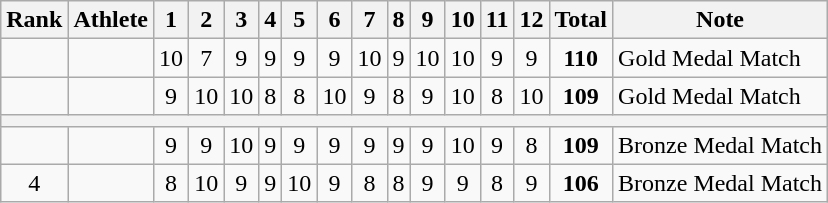<table class=wikitable style="text-align:center;">
<tr>
<th>Rank</th>
<th>Athlete</th>
<th>1</th>
<th>2</th>
<th>3</th>
<th>4</th>
<th>5</th>
<th>6</th>
<th>7</th>
<th>8</th>
<th>9</th>
<th>10</th>
<th>11</th>
<th>12</th>
<th>Total</th>
<th>Note</th>
</tr>
<tr>
<td></td>
<td align=left></td>
<td>10</td>
<td>7</td>
<td>9</td>
<td>9</td>
<td>9</td>
<td>9</td>
<td>10</td>
<td>9</td>
<td>10</td>
<td>10</td>
<td>9</td>
<td>9</td>
<td><strong>110</strong></td>
<td align=left>Gold Medal Match</td>
</tr>
<tr>
<td></td>
<td align=left></td>
<td>9</td>
<td>10</td>
<td>10</td>
<td>8</td>
<td>8</td>
<td>10</td>
<td>9</td>
<td>8</td>
<td>9</td>
<td>10</td>
<td>8</td>
<td>10</td>
<td><strong>109</strong></td>
<td align=left>Gold Medal Match</td>
</tr>
<tr>
<th colspan=16></th>
</tr>
<tr>
<td></td>
<td align=left></td>
<td>9</td>
<td>9</td>
<td>10</td>
<td>9</td>
<td>9</td>
<td>9</td>
<td>9</td>
<td>9</td>
<td>9</td>
<td>10</td>
<td>9</td>
<td>8</td>
<td><strong>109</strong></td>
<td align=left>Bronze Medal Match</td>
</tr>
<tr>
<td>4</td>
<td align=left></td>
<td>8</td>
<td>10</td>
<td>9</td>
<td>9</td>
<td>10</td>
<td>9</td>
<td>8</td>
<td>8</td>
<td>9</td>
<td>9</td>
<td>8</td>
<td>9</td>
<td><strong>106</strong></td>
<td align=left>Bronze Medal Match</td>
</tr>
</table>
